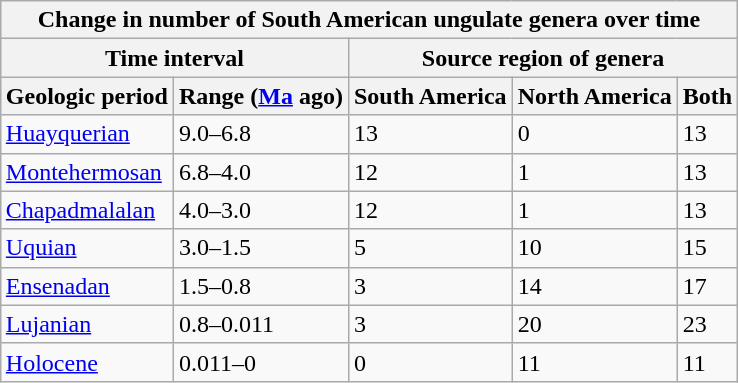<table style="margin:auto;"  class="wikitable">
<tr>
<th colspan="5">Change in number of South American ungulate genera over time</th>
</tr>
<tr>
<th colspan="2">Time interval</th>
<th colspan="3">Source region of genera</th>
</tr>
<tr>
<th>Geologic period</th>
<th>Range (<a href='#'>Ma</a> ago)</th>
<th>South America</th>
<th>North America</th>
<th>Both</th>
</tr>
<tr>
<td><a href='#'>Huayquerian</a></td>
<td>9.0–6.8</td>
<td>13</td>
<td>0</td>
<td>13</td>
</tr>
<tr>
<td><a href='#'>Montehermosan</a></td>
<td>6.8–4.0</td>
<td>12</td>
<td>1</td>
<td>13</td>
</tr>
<tr>
<td><a href='#'>Chapadmalalan</a></td>
<td>4.0–3.0</td>
<td>12</td>
<td>1</td>
<td>13</td>
</tr>
<tr>
<td><a href='#'>Uquian</a></td>
<td>3.0–1.5</td>
<td>5</td>
<td>10</td>
<td>15</td>
</tr>
<tr>
<td><a href='#'>Ensenadan</a></td>
<td>1.5–0.8</td>
<td>3</td>
<td>14</td>
<td>17</td>
</tr>
<tr>
<td><a href='#'>Lujanian</a></td>
<td>0.8–0.011</td>
<td>3</td>
<td>20</td>
<td>23</td>
</tr>
<tr>
<td><a href='#'>Holocene</a></td>
<td>0.011–0</td>
<td>0</td>
<td>11</td>
<td>11</td>
</tr>
</table>
